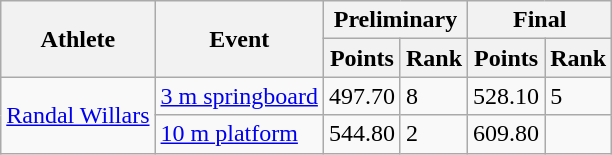<table class="wikitable">
<tr>
<th rowspan="2">Athlete</th>
<th rowspan="2">Event</th>
<th colspan="2">Preliminary</th>
<th colspan="2">Final</th>
</tr>
<tr>
<th>Points</th>
<th>Rank</th>
<th>Points</th>
<th>Rank</th>
</tr>
<tr>
<td rowspan="2" align="left"><a href='#'>Randal Willars</a></td>
<td align="left"><a href='#'>3 m springboard</a></td>
<td>497.70</td>
<td>8</td>
<td>528.10</td>
<td>5</td>
</tr>
<tr>
<td align="left"><a href='#'>10 m platform</a></td>
<td>544.80</td>
<td>2</td>
<td>609.80</td>
<td></td>
</tr>
</table>
